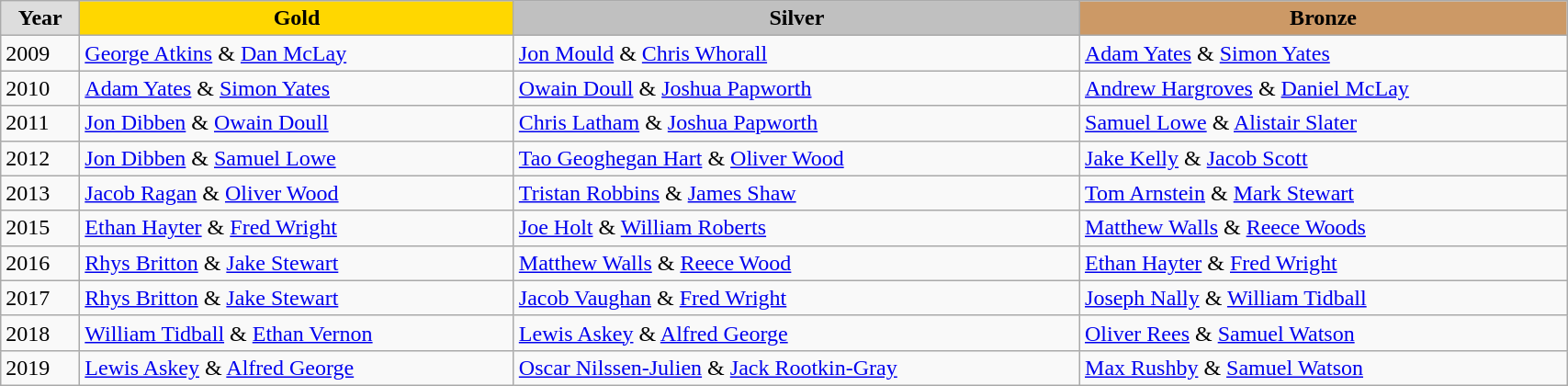<table class="wikitable" style="width: 90%; text-align:left;">
<tr>
<td style="background:#DDDDDD; font-weight:bold; text-align:center;">Year</td>
<td style="background:gold; font-weight:bold; text-align:center;">Gold</td>
<td style="background:silver; font-weight:bold; text-align:center;">Silver</td>
<td style="background:#cc9966; font-weight:bold; text-align:center;">Bronze</td>
</tr>
<tr>
<td>2009</td>
<td><a href='#'>George Atkins</a> & <a href='#'>Dan McLay</a></td>
<td><a href='#'>Jon Mould</a> & <a href='#'>Chris Whorall</a></td>
<td><a href='#'>Adam Yates</a> & <a href='#'>Simon Yates</a></td>
</tr>
<tr>
<td>2010</td>
<td><a href='#'>Adam Yates</a> & <a href='#'>Simon Yates</a></td>
<td><a href='#'>Owain Doull</a> & <a href='#'>Joshua Papworth</a></td>
<td><a href='#'>Andrew Hargroves</a> & <a href='#'>Daniel McLay</a></td>
</tr>
<tr>
<td>2011</td>
<td><a href='#'>Jon Dibben</a> & <a href='#'>Owain Doull</a></td>
<td><a href='#'>Chris Latham</a> & <a href='#'>Joshua Papworth</a></td>
<td><a href='#'>Samuel Lowe</a> & <a href='#'>Alistair Slater</a></td>
</tr>
<tr>
<td>2012</td>
<td><a href='#'>Jon Dibben</a> & <a href='#'>Samuel Lowe</a></td>
<td><a href='#'>Tao Geoghegan Hart</a> & <a href='#'>Oliver Wood</a></td>
<td><a href='#'>Jake Kelly</a> & <a href='#'>Jacob Scott</a></td>
</tr>
<tr>
<td>2013</td>
<td><a href='#'>Jacob Ragan</a> & <a href='#'>Oliver Wood</a></td>
<td><a href='#'>Tristan Robbins</a> & <a href='#'>James Shaw</a></td>
<td><a href='#'>Tom Arnstein</a> & <a href='#'>Mark Stewart</a></td>
</tr>
<tr>
<td>2015</td>
<td><a href='#'>Ethan Hayter</a> & <a href='#'>Fred Wright</a></td>
<td><a href='#'>Joe Holt</a> & <a href='#'>William Roberts</a></td>
<td><a href='#'>Matthew Walls</a> & <a href='#'>Reece Woods</a></td>
</tr>
<tr>
<td>2016</td>
<td><a href='#'>Rhys Britton</a> & <a href='#'>Jake Stewart</a></td>
<td><a href='#'>Matthew Walls</a> & <a href='#'>Reece Wood</a></td>
<td><a href='#'>Ethan Hayter</a> & <a href='#'>Fred Wright</a></td>
</tr>
<tr>
<td>2017</td>
<td><a href='#'>Rhys Britton</a> & <a href='#'>Jake Stewart</a></td>
<td><a href='#'>Jacob Vaughan</a> & <a href='#'>Fred Wright</a></td>
<td><a href='#'>Joseph Nally</a> & <a href='#'>William Tidball</a></td>
</tr>
<tr>
<td>2018</td>
<td><a href='#'>William Tidball</a> & <a href='#'>Ethan Vernon</a></td>
<td><a href='#'>Lewis Askey</a> & <a href='#'>Alfred George</a></td>
<td><a href='#'>Oliver Rees</a> & <a href='#'>Samuel Watson</a></td>
</tr>
<tr>
<td>2019</td>
<td><a href='#'>Lewis Askey</a> & <a href='#'>Alfred George</a></td>
<td><a href='#'>Oscar Nilssen-Julien</a> & <a href='#'>Jack Rootkin-Gray</a></td>
<td><a href='#'>Max Rushby</a> & <a href='#'>Samuel Watson</a></td>
</tr>
</table>
